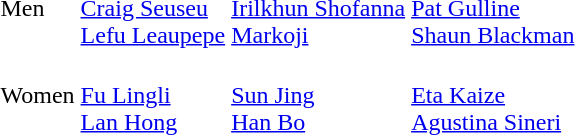<table>
<tr>
<td>Men</td>
<td><br><a href='#'>Craig Seuseu</a><br><a href='#'>Lefu Leaupepe</a></td>
<td><br><a href='#'>Irilkhun Shofanna</a><br><a href='#'>Markoji</a></td>
<td><br><a href='#'>Pat Gulline</a><br><a href='#'>Shaun Blackman</a></td>
</tr>
<tr>
<td>Women</td>
<td><br><a href='#'>Fu Lingli</a><br><a href='#'>Lan Hong</a></td>
<td><br><a href='#'>Sun Jing</a><br><a href='#'>Han Bo</a></td>
<td><br><a href='#'>Eta Kaize</a><br><a href='#'>Agustina Sineri</a></td>
</tr>
</table>
